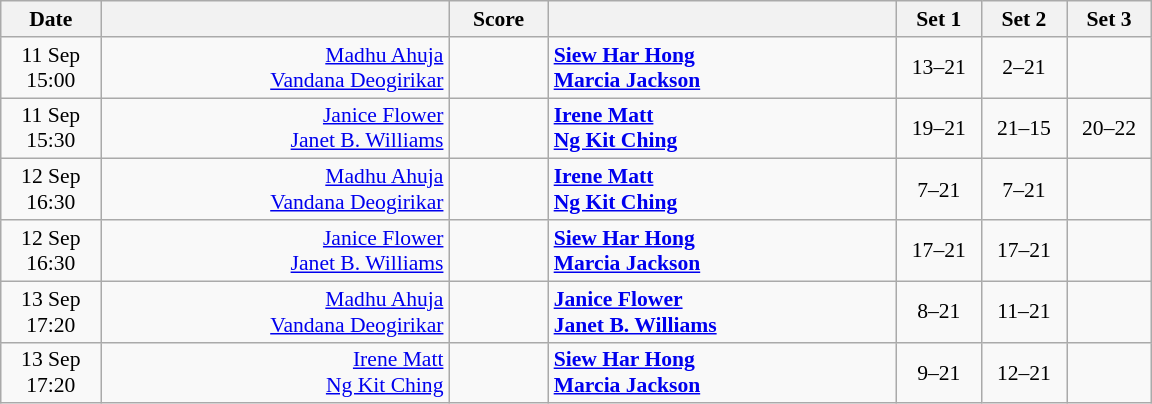<table class="wikitable" style="text-align: center; font-size:90%">
<tr>
<th width="60">Date</th>
<th align="right" width="225"></th>
<th width="60">Score</th>
<th align="left" width="225"></th>
<th width="50">Set 1</th>
<th width="50">Set 2</th>
<th width="50">Set 3</th>
</tr>
<tr>
<td>11 Sep<br>15:00</td>
<td align="right"><a href='#'>Madhu Ahuja</a> <br><a href='#'>Vandana Deogirikar</a> </td>
<td align="center"></td>
<td align="left"><strong> <a href='#'>Siew Har Hong</a><br> <a href='#'>Marcia Jackson</a></strong></td>
<td>13–21</td>
<td>2–21</td>
<td></td>
</tr>
<tr>
<td>11 Sep<br>15:30</td>
<td align="right"><a href='#'>Janice Flower</a> <br><a href='#'>Janet B. Williams</a> </td>
<td align="center"></td>
<td align="left"><strong> <a href='#'>Irene Matt</a><br> <a href='#'>Ng Kit Ching</a></strong></td>
<td>19–21</td>
<td>21–15</td>
<td>20–22</td>
</tr>
<tr>
<td>12 Sep<br>16:30</td>
<td align="right"><a href='#'>Madhu Ahuja</a> <br><a href='#'>Vandana Deogirikar</a> </td>
<td align="center"></td>
<td align="left"><strong> <a href='#'>Irene Matt</a><br> <a href='#'>Ng Kit Ching</a></strong></td>
<td>7–21</td>
<td>7–21</td>
<td></td>
</tr>
<tr>
<td>12 Sep<br>16:30</td>
<td align="right"><a href='#'>Janice Flower</a> <br><a href='#'>Janet B. Williams</a> </td>
<td align="center"></td>
<td align="left"><strong> <a href='#'>Siew Har Hong</a><br> <a href='#'>Marcia Jackson</a></strong></td>
<td>17–21</td>
<td>17–21</td>
<td></td>
</tr>
<tr>
<td>13 Sep<br>17:20</td>
<td align="right"><a href='#'>Madhu Ahuja</a> <br><a href='#'>Vandana Deogirikar</a> </td>
<td align="center"></td>
<td align="left"><strong> <a href='#'>Janice Flower</a><br> <a href='#'>Janet B. Williams</a></strong></td>
<td>8–21</td>
<td>11–21</td>
<td></td>
</tr>
<tr>
<td>13 Sep<br>17:20</td>
<td align="right"><a href='#'>Irene Matt</a> <br><a href='#'>Ng Kit Ching</a> </td>
<td align="center"></td>
<td align="left"><strong> <a href='#'>Siew Har Hong</a><br> <a href='#'>Marcia Jackson</a></strong></td>
<td>9–21</td>
<td>12–21</td>
<td></td>
</tr>
</table>
